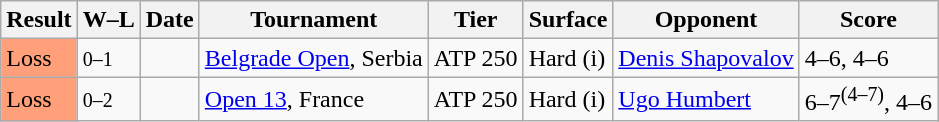<table class="sortable wikitable">
<tr>
<th>Result</th>
<th class="unsortable">W–L</th>
<th>Date</th>
<th>Tournament</th>
<th>Tier</th>
<th>Surface</th>
<th>Opponent</th>
<th class="unsortable">Score</th>
</tr>
<tr>
<td bgcolor=ffa07a>Loss</td>
<td><small>0–1</small></td>
<td><a href='#'></a></td>
<td><a href='#'>Belgrade Open</a>, Serbia</td>
<td>ATP 250</td>
<td>Hard (i)</td>
<td> <a href='#'>Denis Shapovalov</a></td>
<td>4–6, 4–6</td>
</tr>
<tr>
<td bgcolor=ffa07a>Loss</td>
<td><small>0–2</small></td>
<td><a href='#'></a></td>
<td><a href='#'>Open 13</a>, France</td>
<td>ATP 250</td>
<td>Hard (i)</td>
<td> <a href='#'>Ugo Humbert</a></td>
<td>6–7<sup>(4–7)</sup>, 4–6</td>
</tr>
</table>
